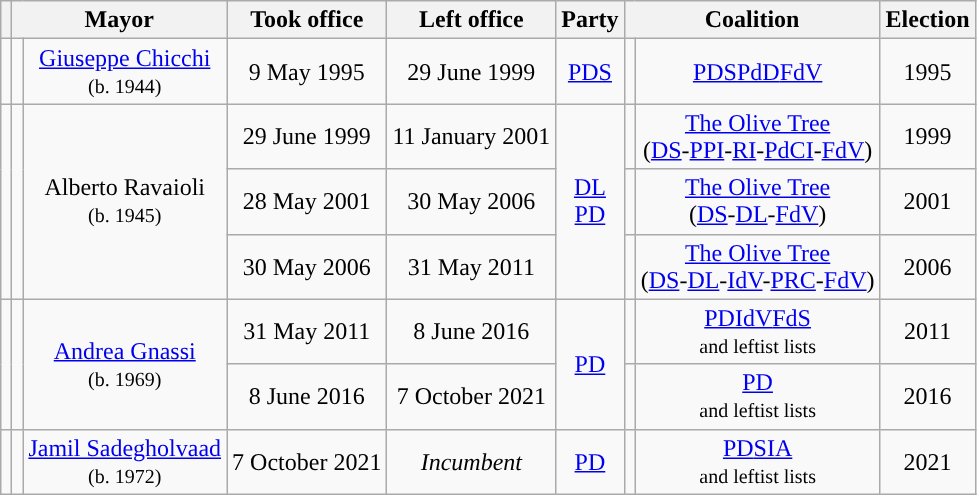<table class="wikitable" style="text-align: center;">
<tr>
<th><br></th>
<th colspan="2">Mayor</th>
<th>Took office</th>
<th>Left office</th>
<th>Party</th>
<th colspan="2">Coalition</th>
<th>Election</th>
</tr>
<tr>
<td style="background: "><strong></strong></td>
<td></td>
<td><a href='#'>Giuseppe Chicchi</a><br><small>(b. 1944)</small></td>
<td>9 May 1995</td>
<td>29 June 1999</td>
<td><a href='#'>PDS</a></td>
<td style="background: "></td>
<td><a href='#'>PDS</a><a href='#'>PdD</a><a href='#'>FdV</a></td>
<td>1995</td>
</tr>
<tr>
<td rowspan="3" style="background: "><strong></strong></td>
<td rowspan="3"></td>
<td rowspan="3">Alberto Ravaioli<br><small>(b. 1945)</small></td>
<td>29 June 1999</td>
<td>11 January 2001</td>
<td rowspan="3"><a href='#'>DL</a><br><a href='#'>PD</a></td>
<td style="background: "></td>
<td><a href='#'>The Olive Tree</a><br>(<a href='#'>DS</a>-<a href='#'>PPI</a>-<a href='#'>RI</a>-<a href='#'>PdCI</a>-<a href='#'>FdV</a>)</td>
<td>1999</td>
</tr>
<tr>
<td>28 May 2001</td>
<td>30 May 2006</td>
<td style="background: "></td>
<td><a href='#'>The Olive Tree</a><br>(<a href='#'>DS</a>-<a href='#'>DL</a>-<a href='#'>FdV</a>)</td>
<td>2001</td>
</tr>
<tr>
<td>30 May 2006</td>
<td>31 May 2011</td>
<td style="background: "></td>
<td><a href='#'>The Olive Tree</a><br>(<a href='#'>DS</a>-<a href='#'>DL</a>-<a href='#'>IdV</a>-<a href='#'>PRC</a>-<a href='#'>FdV</a>)</td>
<td>2006</td>
</tr>
<tr>
<td rowspan="2" style="background: "><strong></strong></td>
<td rowspan="2"></td>
<td rowspan="2"><a href='#'>Andrea Gnassi</a><br><small>(b. 1969)</small></td>
<td>31 May 2011</td>
<td>8 June 2016</td>
<td rowspan="2"><a href='#'>PD</a></td>
<td style="background: "></td>
<td><a href='#'>PD</a><a href='#'>IdV</a><a href='#'>FdS</a><br><small>and leftist lists</small></td>
<td>2011</td>
</tr>
<tr>
<td>8 June 2016</td>
<td>7 October 2021</td>
<td style="background: "></td>
<td><a href='#'>PD</a><br><small>and leftist lists</small></td>
<td>2016</td>
</tr>
<tr>
<td style="background: "><strong></strong></td>
<td></td>
<td><a href='#'>Jamil Sadegholvaad</a><br><small>(b. 1972)</small></td>
<td>7 October 2021</td>
<td><em>Incumbent</em></td>
<td><a href='#'>PD</a></td>
<td style="background: "></td>
<td><a href='#'>PD</a><a href='#'>SI</a><a href='#'>A</a><br><small>and leftist lists</small></td>
<td>2021</td>
</tr>
</table>
